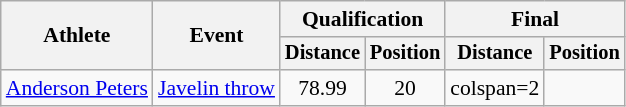<table class=wikitable style=font-size:90%>
<tr>
<th rowspan=2>Athlete</th>
<th rowspan=2>Event</th>
<th colspan=2>Qualification</th>
<th colspan=2>Final</th>
</tr>
<tr style=font-size:95%>
<th>Distance</th>
<th>Position</th>
<th>Distance</th>
<th>Position</th>
</tr>
<tr align=center>
<td align=left><a href='#'>Anderson Peters</a></td>
<td align=left><a href='#'>Javelin throw</a></td>
<td>78.99</td>
<td>20</td>
<td>colspan=2 </td>
</tr>
</table>
